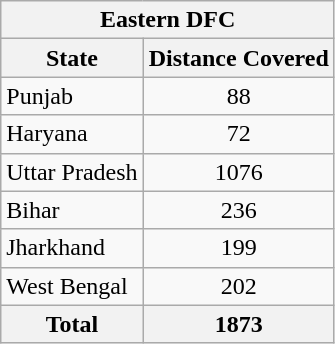<table class="wikitable">
<tr>
<th colspan=2>Eastern DFC</th>
</tr>
<tr>
<th>State</th>
<th>Distance Covered</th>
</tr>
<tr>
<td>Punjab</td>
<td style="text-align:center;">88</td>
</tr>
<tr>
<td>Haryana</td>
<td style="text-align:center;">72</td>
</tr>
<tr>
<td>Uttar Pradesh</td>
<td style="text-align:center;">1076</td>
</tr>
<tr>
<td>Bihar</td>
<td style="text-align:center;">236</td>
</tr>
<tr>
<td>Jharkhand</td>
<td style="text-align:center;">199</td>
</tr>
<tr>
<td>West Bengal</td>
<td style="text-align:center;">202</td>
</tr>
<tr>
<th>Total</th>
<th>1873</th>
</tr>
</table>
